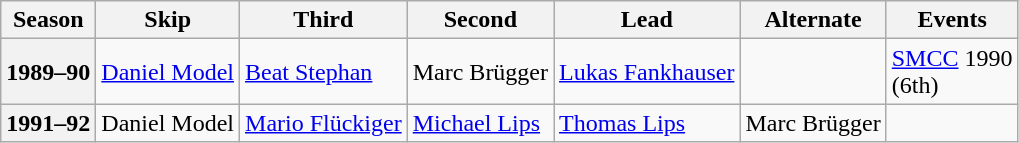<table class="wikitable">
<tr>
<th scope="col">Season</th>
<th scope="col">Skip</th>
<th scope="col">Third</th>
<th scope="col">Second</th>
<th scope="col">Lead</th>
<th scope="col">Alternate</th>
<th scope="col">Events</th>
</tr>
<tr>
<th scope="row">1989–90</th>
<td><a href='#'>Daniel Model</a></td>
<td><a href='#'>Beat Stephan</a></td>
<td>Marc Brügger</td>
<td><a href='#'>Lukas Fankhauser</a></td>
<td></td>
<td><a href='#'>SMCC</a> 1990 <br> (6th)</td>
</tr>
<tr>
<th scope="row">1991–92</th>
<td>Daniel Model</td>
<td><a href='#'>Mario Flückiger</a></td>
<td><a href='#'>Michael Lips</a></td>
<td><a href='#'>Thomas Lips</a></td>
<td>Marc Brügger</td>
<td> </td>
</tr>
</table>
